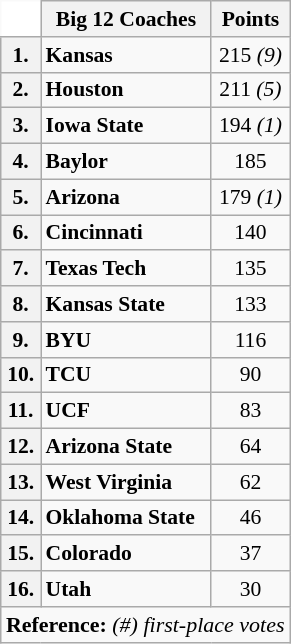<table class="wikitable" style="white-space:nowrap; font-size:90%;">
<tr>
<td ! colspan=1 style="background:white; border-top-style:hidden; border-left-style:hidden;"></td>
<th>Big 12 Coaches</th>
<th>Points</th>
</tr>
<tr>
<th>1.</th>
<td><strong>Kansas</strong></td>
<td align="center">215 <em>(9)</em></td>
</tr>
<tr>
<th>2.</th>
<td><strong>Houston</strong></td>
<td align="center">211 <em>(5)</em></td>
</tr>
<tr>
<th>3.</th>
<td><strong>Iowa State</strong></td>
<td align="center">194 <em>(1)</em></td>
</tr>
<tr>
<th>4.</th>
<td><strong>Baylor</strong></td>
<td align="center">185</td>
</tr>
<tr>
<th>5.</th>
<td><strong>Arizona</strong></td>
<td align="center">179 <em>(1)</em></td>
</tr>
<tr>
<th>6.</th>
<td><strong>Cincinnati</strong></td>
<td align="center">140</td>
</tr>
<tr>
<th>7.</th>
<td><strong>Texas Tech</strong></td>
<td align="center">135</td>
</tr>
<tr>
<th>8.</th>
<td><strong>Kansas State</strong></td>
<td align="center">133</td>
</tr>
<tr>
<th>9.</th>
<td><strong>BYU</strong></td>
<td align="center">116</td>
</tr>
<tr>
<th>10.</th>
<td><strong>TCU</strong></td>
<td align="center">90</td>
</tr>
<tr>
<th>11.</th>
<td><strong>UCF</strong></td>
<td align="center">83</td>
</tr>
<tr>
<th>12.</th>
<td><strong>Arizona State</strong></td>
<td align="center">64</td>
</tr>
<tr>
<th>13.</th>
<td><strong>West Virginia</strong></td>
<td align="center">62</td>
</tr>
<tr>
<th>14.</th>
<td><strong>Oklahoma State</strong></td>
<td align="center">46</td>
</tr>
<tr>
<th>15.</th>
<td><strong>Colorado</strong></td>
<td align="center">37</td>
</tr>
<tr>
<th>16.</th>
<td><strong>Utah</strong></td>
<td align="center">30</td>
</tr>
<tr>
<td colspan="4"  style="font-size:11pt; text-align:center;"><strong>Reference:</strong>  <em>(#) first-place votes</em></td>
</tr>
</table>
